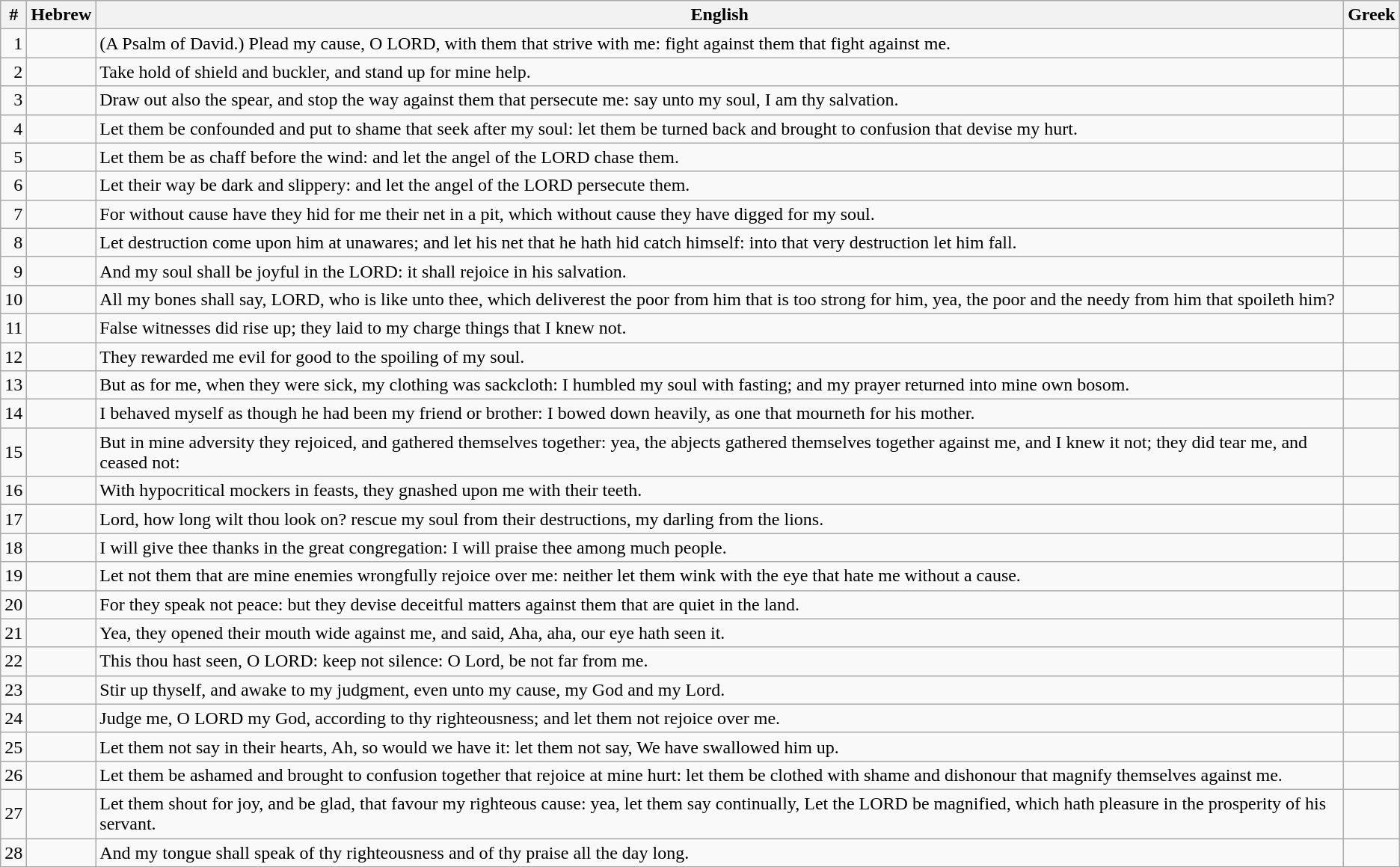<table class=wikitable>
<tr>
<th>#</th>
<th>Hebrew</th>
<th>English</th>
<th>Greek</th>
</tr>
<tr>
<td style="text-align:right">1</td>
<td style="text-align:right"></td>
<td>(A Psalm of David.) Plead my cause, O LORD, with them that strive with me: fight against them that fight against me.</td>
<td></td>
</tr>
<tr>
<td style="text-align:right">2</td>
<td style="text-align:right"></td>
<td>Take hold of shield and buckler, and stand up for mine help.</td>
<td></td>
</tr>
<tr>
<td style="text-align:right">3</td>
<td style="text-align:right"></td>
<td>Draw out also the spear, and stop the way against them that persecute me: say unto my soul, I am thy salvation.</td>
<td></td>
</tr>
<tr>
<td style="text-align:right">4</td>
<td style="text-align:right"></td>
<td>Let them be confounded and put to shame that seek after my soul: let them be turned back and brought to confusion that devise my hurt.</td>
<td></td>
</tr>
<tr>
<td style="text-align:right">5</td>
<td style="text-align:right"></td>
<td>Let them be as chaff before the wind: and let the angel of the LORD chase them.</td>
<td></td>
</tr>
<tr>
<td style="text-align:right">6</td>
<td style="text-align:right"></td>
<td>Let their way be dark and slippery: and let the angel of the LORD persecute them.</td>
<td></td>
</tr>
<tr>
<td style="text-align:right">7</td>
<td style="text-align:right"></td>
<td>For without cause have they hid for me their net in a pit, which without cause they have digged for my soul.</td>
<td></td>
</tr>
<tr>
<td style="text-align:right">8</td>
<td style="text-align:right"></td>
<td>Let destruction come upon him at unawares; and let his net that he hath hid catch himself: into that very destruction let him fall.</td>
<td></td>
</tr>
<tr>
<td style="text-align:right">9</td>
<td style="text-align:right"></td>
<td>And my soul shall be joyful in the LORD: it shall rejoice in his salvation.</td>
<td></td>
</tr>
<tr>
<td style="text-align:right">10</td>
<td style="text-align:right"></td>
<td>All my bones shall say, LORD, who is like unto thee, which deliverest the poor from him that is too strong for him, yea, the poor and the needy from him that spoileth him?</td>
<td></td>
</tr>
<tr>
<td style="text-align:right">11</td>
<td style="text-align:right"></td>
<td>False witnesses did rise up; they laid to my charge things that I knew not.</td>
<td></td>
</tr>
<tr>
<td style="text-align:right">12</td>
<td style="text-align:right"></td>
<td>They rewarded me evil for good to the spoiling of my soul.</td>
<td></td>
</tr>
<tr>
<td style="text-align:right">13</td>
<td style="text-align:right"></td>
<td>But as for me, when they were sick, my clothing was sackcloth: I humbled my soul with fasting; and my prayer returned into mine own bosom.</td>
<td></td>
</tr>
<tr>
<td style="text-align:right">14</td>
<td style="text-align:right"></td>
<td>I behaved myself as though he had been my friend or brother: I bowed down heavily, as one that mourneth for his mother.</td>
<td></td>
</tr>
<tr>
<td style="text-align:right">15</td>
<td style="text-align:right"></td>
<td>But in mine adversity they rejoiced, and gathered themselves together: yea, the abjects gathered themselves together against me, and I knew it not; they did tear me, and ceased not:</td>
<td></td>
</tr>
<tr>
<td style="text-align:right">16</td>
<td style="text-align:right"></td>
<td>With hypocritical mockers in feasts, they gnashed upon me with their teeth.</td>
<td></td>
</tr>
<tr>
<td style="text-align:right">17</td>
<td style="text-align:right"></td>
<td>Lord, how long wilt thou look on? rescue my soul from their destructions, my darling from the lions.</td>
<td></td>
</tr>
<tr>
<td style="text-align:right">18</td>
<td style="text-align:right"></td>
<td>I will give thee thanks in the great congregation: I will praise thee among much people.</td>
<td></td>
</tr>
<tr>
<td style="text-align:right">19</td>
<td style="text-align:right"></td>
<td>Let not them that are mine enemies wrongfully rejoice over me: neither let them wink with the eye that hate me without a cause.</td>
<td></td>
</tr>
<tr>
<td style="text-align:right">20</td>
<td style="text-align:right"></td>
<td>For they speak not peace: but they devise deceitful matters against them that are quiet in the land.</td>
<td></td>
</tr>
<tr>
<td style="text-align:right">21</td>
<td style="text-align:right"></td>
<td>Yea, they opened their mouth wide against me, and said, Aha, aha, our eye hath seen it.</td>
<td></td>
</tr>
<tr>
<td style="text-align:right">22</td>
<td style="text-align:right"></td>
<td>This thou hast seen, O LORD: keep not silence: O Lord, be not far from me.</td>
<td></td>
</tr>
<tr>
<td style="text-align:right">23</td>
<td style="text-align:right"></td>
<td>Stir up thyself, and awake to my judgment, even unto my cause, my God and my Lord.</td>
<td></td>
</tr>
<tr>
<td style="text-align:right">24</td>
<td style="text-align:right"></td>
<td>Judge me, O LORD my God, according to thy righteousness; and let them not rejoice over me.</td>
<td></td>
</tr>
<tr>
<td style="text-align:right">25</td>
<td style="text-align:right"></td>
<td>Let them not say in their hearts, Ah, so would we have it: let them not say, We have swallowed him up.</td>
<td></td>
</tr>
<tr>
<td style="text-align:right">26</td>
<td style="text-align:right"></td>
<td>Let them be ashamed and brought to confusion together that rejoice at mine hurt: let them be clothed with shame and dishonour that magnify themselves against me.</td>
<td></td>
</tr>
<tr>
<td style="text-align:right">27</td>
<td style="text-align:right"></td>
<td>Let them shout for joy, and be glad, that favour my righteous cause: yea, let them say continually, Let the LORD be magnified, which hath pleasure in the prosperity of his servant.</td>
<td></td>
</tr>
<tr>
<td style="text-align:right">28</td>
<td style="text-align:right"></td>
<td>And my tongue shall speak of thy righteousness and of thy praise all the day long.</td>
<td></td>
</tr>
<tr>
</tr>
</table>
